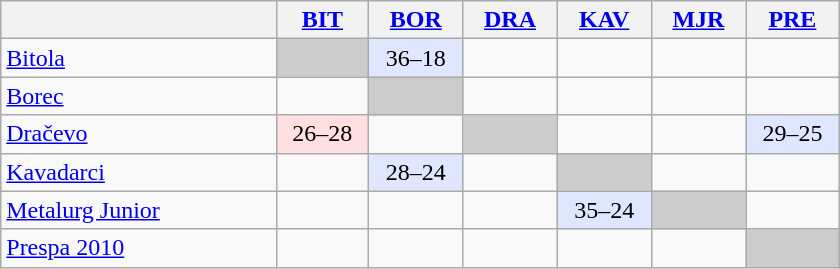<table class="wikitable" style="text-align: center;" width="560">
<tr>
<th width=200></th>
<th width=60><a href='#'>BIT</a></th>
<th width=60><a href='#'>BOR</a></th>
<th width=60><a href='#'>DRA</a></th>
<th width=60><a href='#'>KAV</a></th>
<th width=60><a href='#'>MJR</a></th>
<th width=60><a href='#'>PRE</a></th>
</tr>
<tr>
<td style="text-align: left;"><a href='#'>Bitola</a></td>
<td bgcolor=#CCCCCC> </td>
<td bgcolor=#DFE7FF>36–18</td>
<td></td>
<td></td>
<td></td>
<td></td>
</tr>
<tr>
<td style="text-align: left;"><a href='#'>Borec</a></td>
<td></td>
<td bgcolor=#CCCCCC> </td>
<td></td>
<td></td>
<td></td>
<td></td>
</tr>
<tr>
<td style="text-align: left;"><a href='#'>Dračevo</a></td>
<td bgcolor=#FFDFDF>26–28</td>
<td></td>
<td bgcolor=#CCCCCC> </td>
<td></td>
<td></td>
<td bgcolor=#DFE7FF>29–25</td>
</tr>
<tr>
<td style="text-align: left;"><a href='#'>Kavadarci</a></td>
<td></td>
<td bgcolor=#DFE7FF>28–24</td>
<td></td>
<td bgcolor=#CCCCCC> </td>
<td></td>
<td></td>
</tr>
<tr>
<td style="text-align: left;"><a href='#'>Metalurg Junior</a></td>
<td></td>
<td></td>
<td></td>
<td bgcolor=#DFE7FF>35–24</td>
<td bgcolor=#CCCCCC> </td>
<td></td>
</tr>
<tr>
<td style="text-align: left;"><a href='#'>Prespa 2010</a></td>
<td></td>
<td></td>
<td></td>
<td></td>
<td></td>
<td bgcolor=#CCCCCC> </td>
</tr>
</table>
